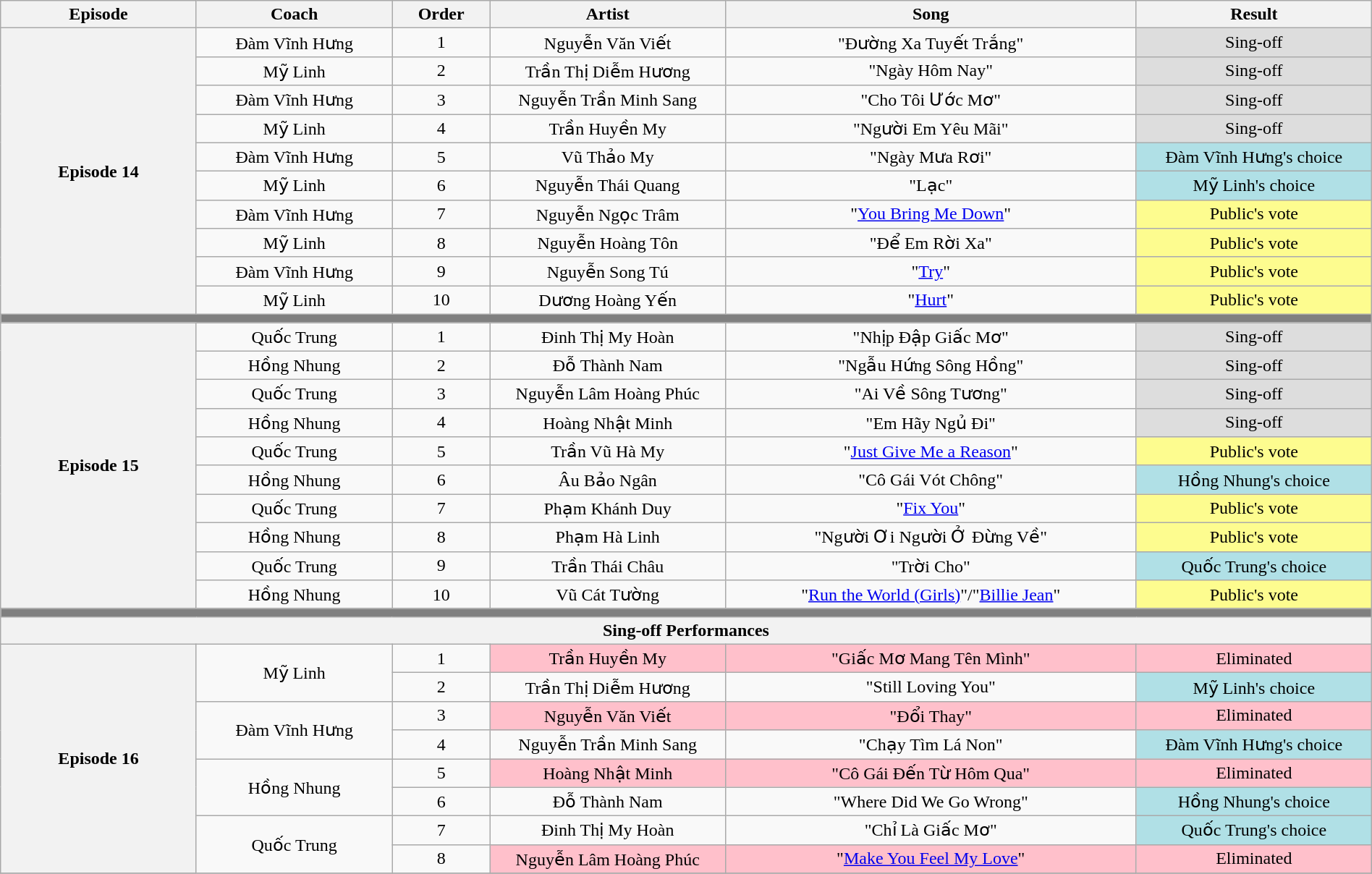<table class="wikitable" style="text-align:center; width:100%;">
<tr>
<th style="width:10%;">Episode</th>
<th style="width:10%;">Coach</th>
<th style="width:05%;">Order</th>
<th style="width:12%;">Artist</th>
<th style="width:21%;">Song</th>
<th style="width:12%;">Result</th>
</tr>
<tr>
<th rowspan="10" scope="row">Episode 14<br><small></small></th>
<td>Đàm Vĩnh Hưng</td>
<td>1</td>
<td>Nguyễn Văn Viết</td>
<td>"Đường Xa Tuyết Trắng"</td>
<td style="background:#ddd;">Sing-off</td>
</tr>
<tr>
<td>Mỹ Linh</td>
<td>2</td>
<td>Trần Thị Diễm Hương</td>
<td>"Ngày Hôm Nay"</td>
<td style="background:#ddd;">Sing-off</td>
</tr>
<tr>
<td>Đàm Vĩnh Hưng</td>
<td>3</td>
<td>Nguyễn Trần Minh Sang</td>
<td>"Cho Tôi Ước Mơ"</td>
<td style="background:#ddd;">Sing-off</td>
</tr>
<tr>
<td>Mỹ Linh</td>
<td>4</td>
<td>Trần Huyền My</td>
<td>"Người Em Yêu Mãi"</td>
<td style="background:#ddd;">Sing-off</td>
</tr>
<tr>
<td>Đàm Vĩnh Hưng</td>
<td>5</td>
<td>Vũ Thảo My</td>
<td>"Ngày Mưa Rơi"</td>
<td style="background:#b0e0e6;">Đàm Vĩnh Hưng's choice</td>
</tr>
<tr>
<td>Mỹ Linh</td>
<td>6</td>
<td>Nguyễn Thái Quang</td>
<td>"Lạc"</td>
<td style="background:#b0e0e6;">Mỹ Linh's choice</td>
</tr>
<tr>
<td>Đàm Vĩnh Hưng</td>
<td>7</td>
<td>Nguyễn Ngọc Trâm</td>
<td>"<a href='#'>You Bring Me Down</a>"</td>
<td style="background:#fdfc8f;">Public's vote</td>
</tr>
<tr>
<td>Mỹ Linh</td>
<td>8</td>
<td>Nguyễn Hoàng Tôn</td>
<td>"Để Em Rời Xa"</td>
<td style="background:#fdfc8f;">Public's vote</td>
</tr>
<tr>
<td>Đàm Vĩnh Hưng</td>
<td>9</td>
<td>Nguyễn Song Tú</td>
<td>"<a href='#'>Try</a>"</td>
<td style="background:#fdfc8f;">Public's vote</td>
</tr>
<tr>
<td>Mỹ Linh</td>
<td>10</td>
<td>Dương Hoàng Yến</td>
<td>"<a href='#'>Hurt</a>"</td>
<td style="background:#fdfc8f;">Public's vote</td>
</tr>
<tr>
<td colspan="6" style="background:gray;"></td>
</tr>
<tr>
<th rowspan="10" scope="row">Episode 15<br><small></small></th>
<td>Quốc Trung</td>
<td>1</td>
<td>Đinh Thị My Hoàn</td>
<td>"Nhịp Đập Giấc Mơ"</td>
<td style="background:#ddd;">Sing-off</td>
</tr>
<tr>
<td>Hồng Nhung</td>
<td>2</td>
<td>Đỗ Thành Nam</td>
<td>"Ngẫu Hứng Sông Hồng"</td>
<td style="background:#ddd;">Sing-off</td>
</tr>
<tr>
<td>Quốc Trung</td>
<td>3</td>
<td>Nguyễn Lâm Hoàng Phúc</td>
<td>"Ai Về Sông Tương"</td>
<td style="background:#ddd;">Sing-off</td>
</tr>
<tr>
<td>Hồng Nhung</td>
<td>4</td>
<td>Hoàng Nhật Minh</td>
<td>"Em Hãy Ngủ Đi"</td>
<td style="background:#ddd;">Sing-off</td>
</tr>
<tr>
<td>Quốc Trung</td>
<td>5</td>
<td>Trần Vũ Hà My</td>
<td>"<a href='#'>Just Give Me a Reason</a>"</td>
<td style="background:#fdfc8f;">Public's vote</td>
</tr>
<tr>
<td>Hồng Nhung</td>
<td>6</td>
<td>Âu Bảo Ngân</td>
<td>"Cô Gái Vót Chông"</td>
<td style="background:#b0e0e6;">Hồng Nhung's choice</td>
</tr>
<tr>
<td>Quốc Trung</td>
<td>7</td>
<td>Phạm Khánh Duy</td>
<td>"<a href='#'>Fix You</a>"</td>
<td style="background:#fdfc8f;">Public's vote</td>
</tr>
<tr>
<td>Hồng Nhung</td>
<td>8</td>
<td>Phạm Hà Linh</td>
<td>"Người Ơi Người Ở Đừng Về"</td>
<td style="background:#fdfc8f;">Public's vote</td>
</tr>
<tr>
<td>Quốc Trung</td>
<td>9</td>
<td>Trần Thái Châu</td>
<td>"Trời Cho"</td>
<td style="background:#b0e0e6;">Quốc Trung's choice</td>
</tr>
<tr>
<td>Hồng Nhung</td>
<td>10</td>
<td>Vũ Cát Tường</td>
<td>"<a href='#'>Run the World (Girls)</a>"/"<a href='#'>Billie Jean</a>"</td>
<td style="background:#fdfc8f;">Public's vote</td>
</tr>
<tr>
<td colspan="6" style="background:gray;"></td>
</tr>
<tr>
<th colspan="6">Sing-off Performances</th>
</tr>
<tr>
<th rowspan="8">Episode 16<br><small></small></th>
<td rowspan="2">Mỹ Linh</td>
<td>1</td>
<td style="background:pink;">Trần Huyền My</td>
<td style="background:pink;">"Giấc Mơ Mang Tên Mình"</td>
<td style="background:pink;">Eliminated</td>
</tr>
<tr>
<td>2</td>
<td>Trần Thị Diễm Hương</td>
<td>"Still Loving You"</td>
<td style="background:#b0e0e6;">Mỹ Linh's choice</td>
</tr>
<tr>
<td rowspan="2">Đàm Vĩnh Hưng</td>
<td>3</td>
<td style="background:pink;">Nguyễn Văn Viết</td>
<td style="background:pink;">"Đổi Thay"</td>
<td style="background:pink;">Eliminated</td>
</tr>
<tr>
<td>4</td>
<td>Nguyễn Trần Minh Sang</td>
<td>"Chạy Tìm Lá Non"</td>
<td style="background:#b0e0e6;">Đàm Vĩnh Hưng's choice</td>
</tr>
<tr>
<td rowspan="2">Hồng Nhung</td>
<td>5</td>
<td style="background:pink;">Hoàng Nhật Minh</td>
<td style="background:pink;">"Cô Gái Đến Từ Hôm Qua"</td>
<td style="background:pink;">Eliminated</td>
</tr>
<tr>
<td>6</td>
<td>Đỗ Thành Nam</td>
<td>"Where Did We Go Wrong"</td>
<td style="background:#b0e0e6;">Hồng Nhung's choice</td>
</tr>
<tr>
<td rowspan="2">Quốc Trung</td>
<td>7</td>
<td>Đinh Thị My Hoàn</td>
<td>"Chỉ Là Giấc Mơ"</td>
<td style="background:#b0e0e6;">Quốc Trung's choice</td>
</tr>
<tr>
<td>8</td>
<td style="background:pink;">Nguyễn Lâm Hoàng Phúc</td>
<td style="background:pink;">"<a href='#'>Make You Feel My Love</a>"</td>
<td style="background:pink;">Eliminated</td>
</tr>
<tr>
</tr>
</table>
